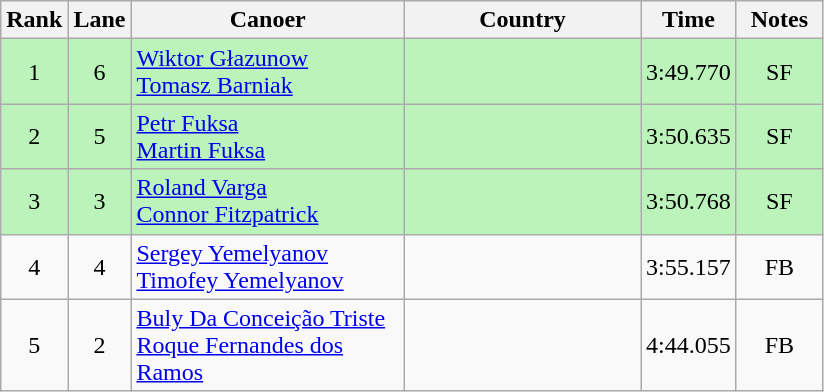<table class="wikitable" style="text-align:center;">
<tr>
<th width=30>Rank</th>
<th width=30>Lane</th>
<th width=175>Canoer</th>
<th width=150>Country</th>
<th width=30>Time</th>
<th width=50>Notes</th>
</tr>
<tr bgcolor=bbf3bb>
<td>1</td>
<td>6</td>
<td align=left><a href='#'>Wiktor Głazunow</a><br><a href='#'>Tomasz Barniak</a></td>
<td align=left></td>
<td>3:49.770</td>
<td>SF</td>
</tr>
<tr bgcolor=bbf3bb>
<td>2</td>
<td>5</td>
<td align=left><a href='#'>Petr Fuksa</a><br><a href='#'>Martin Fuksa</a></td>
<td align=left></td>
<td>3:50.635</td>
<td>SF</td>
</tr>
<tr bgcolor=bbf3bb>
<td>3</td>
<td>3</td>
<td align=left><a href='#'>Roland Varga</a><br><a href='#'>Connor Fitzpatrick</a></td>
<td align=left></td>
<td>3:50.768</td>
<td>SF</td>
</tr>
<tr>
<td>4</td>
<td>4</td>
<td align=left><a href='#'>Sergey Yemelyanov</a><br><a href='#'>Timofey Yemelyanov</a></td>
<td align=left></td>
<td>3:55.157</td>
<td>FB</td>
</tr>
<tr>
<td>5</td>
<td>2</td>
<td align=left><a href='#'>Buly Da Conceição Triste</a><br><a href='#'>Roque Fernandes dos Ramos</a></td>
<td align=left></td>
<td>4:44.055</td>
<td>FB</td>
</tr>
</table>
